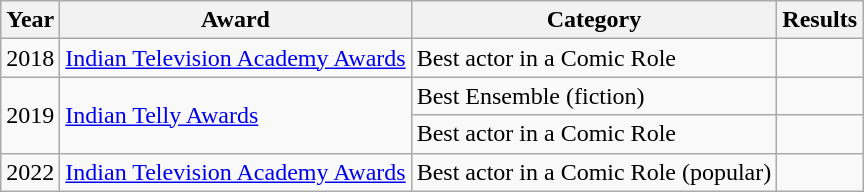<table class="wikitable">
<tr>
<th>Year</th>
<th>Award</th>
<th>Category</th>
<th>Results</th>
</tr>
<tr>
<td>2018</td>
<td><a href='#'>Indian Television Academy Awards</a></td>
<td>Best actor in a Comic Role</td>
<td></td>
</tr>
<tr>
<td rowspan="2">2019</td>
<td rowspan="2"><a href='#'>Indian Telly Awards</a></td>
<td>Best Ensemble (fiction)</td>
<td></td>
</tr>
<tr>
<td>Best actor in a Comic Role</td>
<td></td>
</tr>
<tr>
<td>2022</td>
<td><a href='#'>Indian Television Academy Awards</a></td>
<td>Best actor in a Comic Role (popular)</td>
<td></td>
</tr>
</table>
